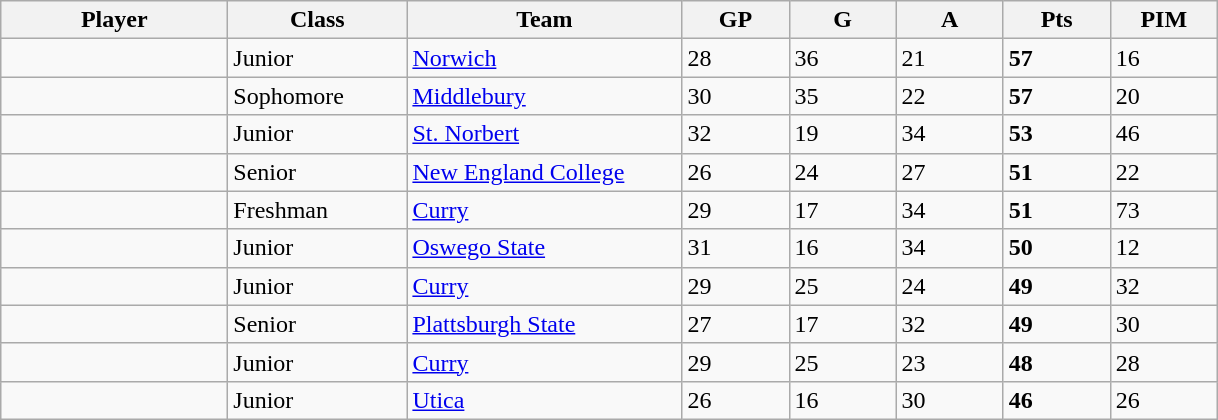<table class="wikitable sortable">
<tr>
<th style="width: 9em;">Player</th>
<th style="width: 7em;">Class</th>
<th style="width: 11em;">Team</th>
<th style="width: 4em;">GP</th>
<th style="width: 4em;">G</th>
<th style="width: 4em;">A</th>
<th style="width: 4em;">Pts</th>
<th style="width: 4em;">PIM</th>
</tr>
<tr>
<td></td>
<td>Junior</td>
<td><a href='#'>Norwich</a></td>
<td>28</td>
<td>36</td>
<td>21</td>
<td><strong>57</strong></td>
<td>16</td>
</tr>
<tr>
<td></td>
<td>Sophomore</td>
<td><a href='#'>Middlebury</a></td>
<td>30</td>
<td>35</td>
<td>22</td>
<td><strong>57</strong></td>
<td>20</td>
</tr>
<tr>
<td></td>
<td>Junior</td>
<td><a href='#'>St. Norbert</a></td>
<td>32</td>
<td>19</td>
<td>34</td>
<td><strong>53</strong></td>
<td>46</td>
</tr>
<tr>
<td></td>
<td>Senior</td>
<td><a href='#'>New England College</a></td>
<td>26</td>
<td>24</td>
<td>27</td>
<td><strong>51</strong></td>
<td>22</td>
</tr>
<tr>
<td></td>
<td>Freshman</td>
<td><a href='#'>Curry</a></td>
<td>29</td>
<td>17</td>
<td>34</td>
<td><strong>51</strong></td>
<td>73</td>
</tr>
<tr>
<td></td>
<td>Junior</td>
<td><a href='#'>Oswego State</a></td>
<td>31</td>
<td>16</td>
<td>34</td>
<td><strong>50</strong></td>
<td>12</td>
</tr>
<tr>
<td></td>
<td>Junior</td>
<td><a href='#'>Curry</a></td>
<td>29</td>
<td>25</td>
<td>24</td>
<td><strong>49</strong></td>
<td>32</td>
</tr>
<tr>
<td></td>
<td>Senior</td>
<td><a href='#'> Plattsburgh State</a></td>
<td>27</td>
<td>17</td>
<td>32</td>
<td><strong>49</strong></td>
<td>30</td>
</tr>
<tr>
<td></td>
<td>Junior</td>
<td><a href='#'>Curry</a></td>
<td>29</td>
<td>25</td>
<td>23</td>
<td><strong>48</strong></td>
<td>28</td>
</tr>
<tr>
<td></td>
<td>Junior</td>
<td><a href='#'>Utica</a></td>
<td>26</td>
<td>16</td>
<td>30</td>
<td><strong>46</strong></td>
<td>26</td>
</tr>
</table>
